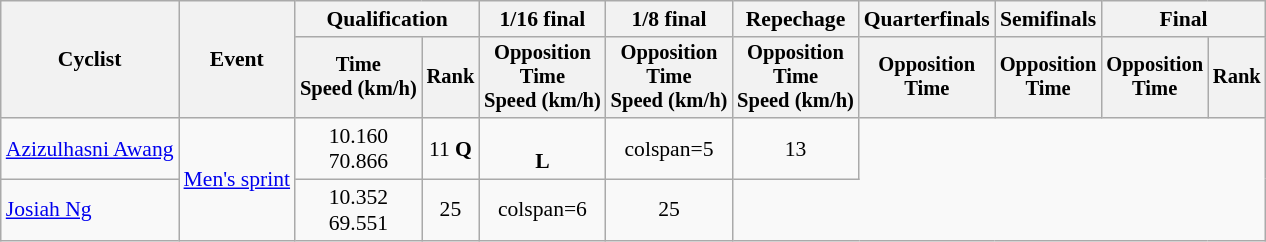<table class="wikitable" style="font-size:90%">
<tr>
<th rowspan=2>Cyclist</th>
<th rowspan=2>Event</th>
<th colspan=2>Qualification</th>
<th>1/16 final</th>
<th>1/8 final</th>
<th>Repechage</th>
<th>Quarterfinals</th>
<th>Semifinals</th>
<th colspan=2>Final</th>
</tr>
<tr style="font-size:95%">
<th>Time<br>Speed (km/h)</th>
<th>Rank</th>
<th>Opposition<br>Time<br>Speed (km/h)</th>
<th>Opposition<br>Time<br>Speed (km/h)</th>
<th>Opposition<br>Time<br>Speed (km/h)</th>
<th>Opposition<br>Time</th>
<th>Opposition<br>Time</th>
<th>Opposition<br>Time</th>
<th>Rank</th>
</tr>
<tr align=center>
<td align=left><a href='#'>Azizulhasni Awang</a></td>
<td align=left rowspan=2><a href='#'>Men's sprint</a></td>
<td>10.160<br>70.866</td>
<td>11 <strong>Q</strong></td>
<td><br><strong>L</strong></td>
<td>colspan=5 </td>
<td>13</td>
</tr>
<tr align=center>
<td align=left><a href='#'>Josiah Ng</a></td>
<td>10.352<br>69.551</td>
<td>25</td>
<td>colspan=6 </td>
<td>25</td>
</tr>
</table>
